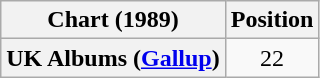<table class="wikitable plainrowheaders" style="text-align:center">
<tr>
<th scope="col">Chart (1989)</th>
<th scope="col">Position</th>
</tr>
<tr>
<th scope="row">UK Albums (<a href='#'>Gallup</a>)</th>
<td>22</td>
</tr>
</table>
